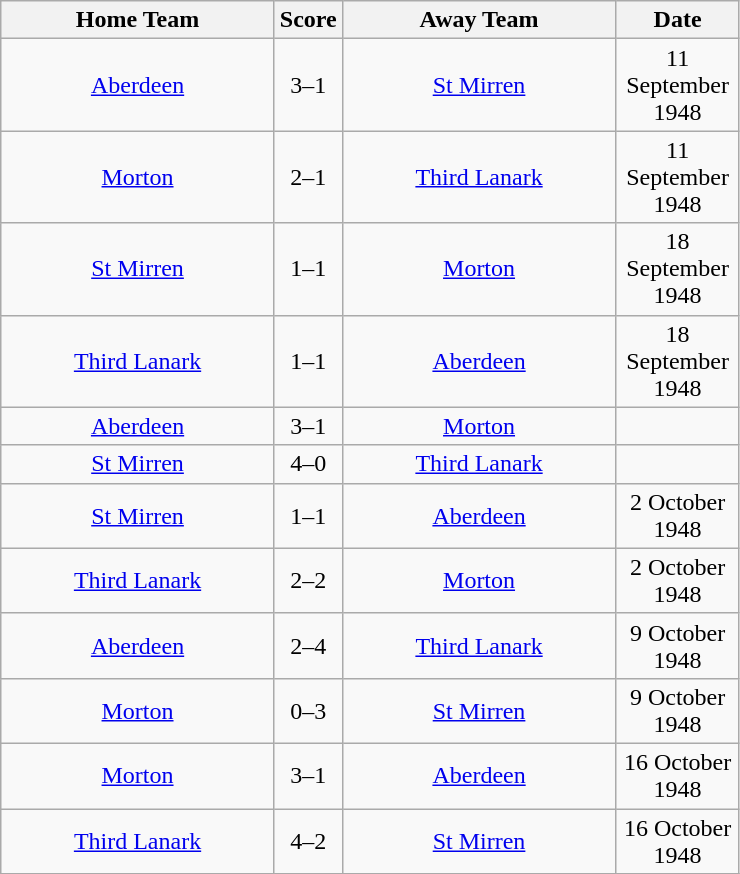<table class="wikitable" style="text-align:center;">
<tr>
<th width=175>Home Team</th>
<th width=20>Score</th>
<th width=175>Away Team</th>
<th width= 75>Date</th>
</tr>
<tr>
<td><a href='#'>Aberdeen</a></td>
<td>3–1</td>
<td><a href='#'>St Mirren</a></td>
<td>11 September 1948</td>
</tr>
<tr>
<td><a href='#'>Morton</a></td>
<td>2–1</td>
<td><a href='#'>Third Lanark</a></td>
<td>11 September 1948</td>
</tr>
<tr>
<td><a href='#'>St Mirren</a></td>
<td>1–1</td>
<td><a href='#'>Morton</a></td>
<td>18 September 1948</td>
</tr>
<tr>
<td><a href='#'>Third Lanark</a></td>
<td>1–1</td>
<td><a href='#'>Aberdeen</a></td>
<td>18 September 1948</td>
</tr>
<tr>
<td><a href='#'>Aberdeen</a></td>
<td>3–1</td>
<td><a href='#'>Morton</a></td>
<td></td>
</tr>
<tr>
<td><a href='#'>St Mirren</a></td>
<td>4–0</td>
<td><a href='#'>Third Lanark</a></td>
<td></td>
</tr>
<tr>
<td><a href='#'>St Mirren</a></td>
<td>1–1</td>
<td><a href='#'>Aberdeen</a></td>
<td>2 October 1948</td>
</tr>
<tr>
<td><a href='#'>Third Lanark</a></td>
<td>2–2</td>
<td><a href='#'>Morton</a></td>
<td>2 October 1948</td>
</tr>
<tr>
<td><a href='#'>Aberdeen</a></td>
<td>2–4</td>
<td><a href='#'>Third Lanark</a></td>
<td>9 October 1948</td>
</tr>
<tr>
<td><a href='#'>Morton</a></td>
<td>0–3</td>
<td><a href='#'>St Mirren</a></td>
<td>9 October 1948</td>
</tr>
<tr>
<td><a href='#'>Morton</a></td>
<td>3–1</td>
<td><a href='#'>Aberdeen</a></td>
<td>16 October 1948</td>
</tr>
<tr>
<td><a href='#'>Third Lanark</a></td>
<td>4–2</td>
<td><a href='#'>St Mirren</a></td>
<td>16 October 1948</td>
</tr>
<tr>
</tr>
</table>
